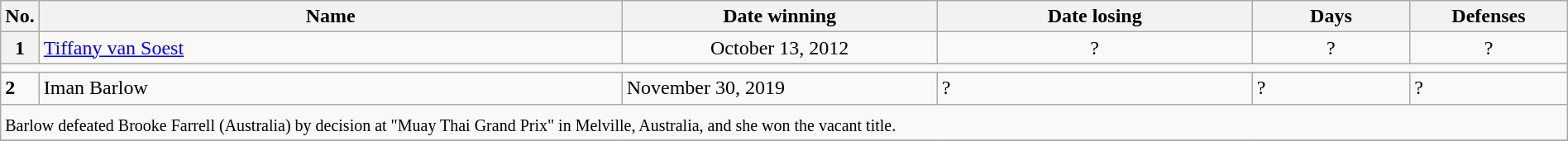<table class="wikitable" width=100%>
<tr>
<th style="width:1%;">No.</th>
<th style="width:37%;">Name</th>
<th style="width:20%;">Date winning</th>
<th style="width:20%;">Date losing</th>
<th data-sort-type="number" style="width:10%;">Days</th>
<th data-sort-type="number" style="width:10%;">Defenses</th>
</tr>
<tr align=center>
<th>1</th>
<td align=left> <a href='#'>Tiffany van Soest</a></td>
<td>October 13, 2012</td>
<td>?</td>
<td>?</td>
<td>?</td>
</tr>
<tr>
<td colspan="6"></td>
</tr>
<tr>
<td><strong>2</strong></td>
<td> Iman Barlow</td>
<td>November 30, 2019</td>
<td>?</td>
<td>?</td>
<td>?</td>
</tr>
<tr>
<td colspan="6"><sub>Barlow defeated Brooke Farrell (Australia) by decision at "Muay Thai Grand Prix" in Melville, Australia, and she won the vacant title.</sub></td>
</tr>
<tr>
</tr>
</table>
